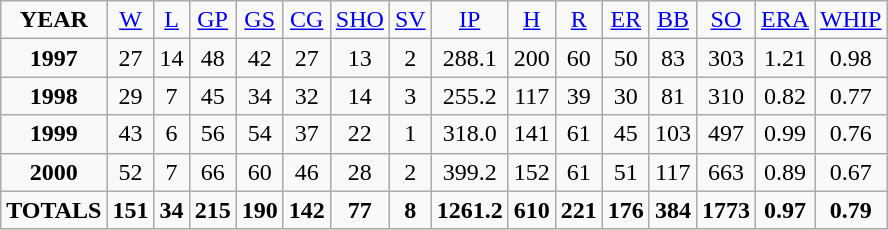<table class="wikitable">
<tr align=center>
<td><strong>YEAR</strong></td>
<td><a href='#'>W</a></td>
<td><a href='#'>L</a></td>
<td><a href='#'>GP</a></td>
<td><a href='#'>GS</a></td>
<td><a href='#'>CG</a></td>
<td><a href='#'>SHO</a></td>
<td><a href='#'>SV</a></td>
<td><a href='#'>IP</a></td>
<td><a href='#'>H</a></td>
<td><a href='#'>R</a></td>
<td><a href='#'>ER</a></td>
<td><a href='#'>BB</a></td>
<td><a href='#'>SO</a></td>
<td><a href='#'>ERA</a></td>
<td><a href='#'>WHIP</a></td>
</tr>
<tr align=center>
<td><strong>1997</strong></td>
<td>27</td>
<td>14</td>
<td>48</td>
<td>42</td>
<td>27</td>
<td>13</td>
<td>2</td>
<td>288.1</td>
<td>200</td>
<td>60</td>
<td>50</td>
<td>83</td>
<td>303</td>
<td>1.21</td>
<td>0.98</td>
</tr>
<tr align=center>
<td><strong>1998</strong></td>
<td>29</td>
<td>7</td>
<td>45</td>
<td>34</td>
<td>32</td>
<td>14</td>
<td>3</td>
<td>255.2</td>
<td>117</td>
<td>39</td>
<td>30</td>
<td>81</td>
<td>310</td>
<td>0.82</td>
<td>0.77</td>
</tr>
<tr align=center>
<td><strong>1999</strong></td>
<td>43</td>
<td>6</td>
<td>56</td>
<td>54</td>
<td>37</td>
<td>22</td>
<td>1</td>
<td>318.0</td>
<td>141</td>
<td>61</td>
<td>45</td>
<td>103</td>
<td>497</td>
<td>0.99</td>
<td>0.76</td>
</tr>
<tr align=center>
<td><strong>2000</strong></td>
<td>52</td>
<td>7</td>
<td>66</td>
<td>60</td>
<td>46</td>
<td>28</td>
<td>2</td>
<td>399.2</td>
<td>152</td>
<td>61</td>
<td>51</td>
<td>117</td>
<td>663</td>
<td>0.89</td>
<td>0.67</td>
</tr>
<tr align=center>
<td><strong>TOTALS</strong></td>
<td><strong>151</strong></td>
<td><strong>34</strong></td>
<td><strong>215</strong></td>
<td><strong>190</strong></td>
<td><strong>142</strong></td>
<td><strong>77</strong></td>
<td><strong>8</strong></td>
<td><strong>1261.2</strong></td>
<td><strong>610</strong></td>
<td><strong>221</strong></td>
<td><strong>176</strong></td>
<td><strong>384</strong></td>
<td><strong>1773</strong></td>
<td><strong>0.97</strong></td>
<td><strong>0.79</strong></td>
</tr>
</table>
